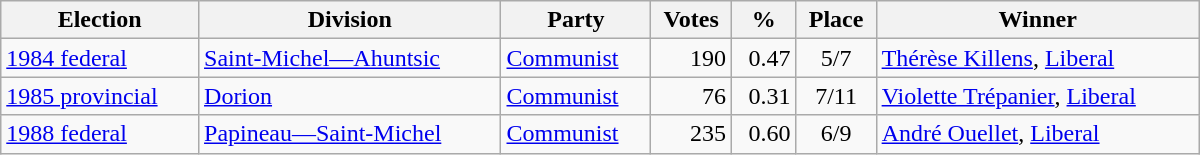<table class="wikitable" width="800">
<tr>
<th align="left">Election</th>
<th align="left">Division</th>
<th align="left">Party</th>
<th align="right">Votes</th>
<th align="right">%</th>
<th align="center">Place</th>
<th align="center">Winner</th>
</tr>
<tr>
<td align="left"><a href='#'>1984 federal</a></td>
<td align="left"><a href='#'>Saint-Michel—Ahuntsic</a></td>
<td align="left"><a href='#'>Communist</a></td>
<td align="right">190</td>
<td align="right">0.47</td>
<td align="center">5/7</td>
<td align="left"><a href='#'>Thérèse Killens</a>, <a href='#'>Liberal</a></td>
</tr>
<tr>
<td align="left"><a href='#'>1985 provincial</a></td>
<td align="left"><a href='#'>Dorion</a></td>
<td align="left"><a href='#'>Communist</a></td>
<td align="right">76</td>
<td align="right">0.31</td>
<td align="center">7/11</td>
<td align="left"><a href='#'>Violette Trépanier</a>, <a href='#'>Liberal</a></td>
</tr>
<tr>
<td align="left"><a href='#'>1988 federal</a></td>
<td align="left"><a href='#'>Papineau—Saint-Michel</a></td>
<td align="left"><a href='#'>Communist</a></td>
<td align="right">235</td>
<td align="right">0.60</td>
<td align="center">6/9</td>
<td align="left"><a href='#'>André Ouellet</a>, <a href='#'>Liberal</a></td>
</tr>
</table>
